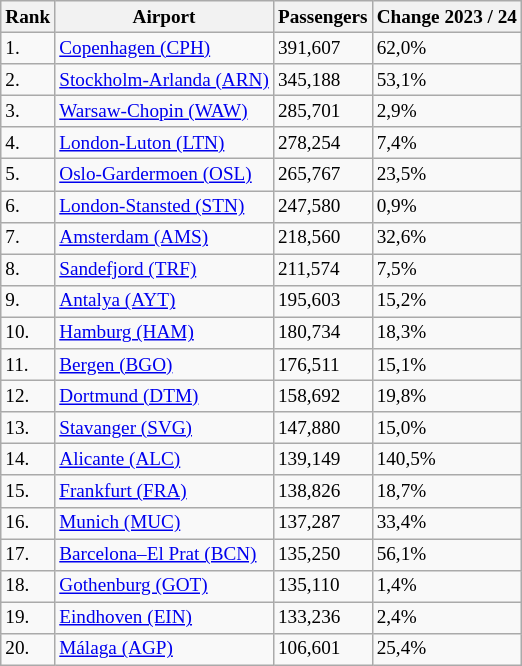<table class="wikitable" style="font-size: 80%">
<tr>
<th>Rank</th>
<th>Airport</th>
<th>Passengers</th>
<th>Change 2023 / 24</th>
</tr>
<tr>
<td>1.</td>
<td> <a href='#'>Copenhagen (CPH)</a></td>
<td>391,607</td>
<td> 62,0%</td>
</tr>
<tr>
<td>2.</td>
<td> <a href='#'>Stockholm-Arlanda (ARN)</a></td>
<td>345,188</td>
<td> 53,1%</td>
</tr>
<tr>
<td>3.</td>
<td> <a href='#'>Warsaw-Chopin (WAW)</a></td>
<td>285,701</td>
<td> 2,9%</td>
</tr>
<tr>
<td>4.</td>
<td> <a href='#'>London-Luton (LTN)</a></td>
<td>278,254</td>
<td> 7,4%</td>
</tr>
<tr>
<td>5.</td>
<td> <a href='#'>Oslo-Gardermoen (OSL)</a></td>
<td>265,767</td>
<td> 23,5%</td>
</tr>
<tr>
<td>6.</td>
<td> <a href='#'>London-Stansted (STN)</a></td>
<td>247,580</td>
<td> 0,9%</td>
</tr>
<tr>
<td>7.</td>
<td> <a href='#'>Amsterdam (AMS)</a></td>
<td>218,560</td>
<td> 32,6%</td>
</tr>
<tr>
<td>8.</td>
<td> <a href='#'>Sandefjord (TRF)</a></td>
<td>211,574</td>
<td> 7,5%</td>
</tr>
<tr>
<td>9.</td>
<td> <a href='#'>Antalya (AYT)</a></td>
<td>195,603</td>
<td> 15,2%</td>
</tr>
<tr>
<td>10.</td>
<td> <a href='#'>Hamburg (HAM)</a></td>
<td>180,734</td>
<td> 18,3%</td>
</tr>
<tr>
<td>11.</td>
<td> <a href='#'>Bergen (BGO)</a></td>
<td>176,511</td>
<td> 15,1%</td>
</tr>
<tr>
<td>12.</td>
<td> <a href='#'>Dortmund (DTM)</a></td>
<td>158,692</td>
<td> 19,8%</td>
</tr>
<tr>
<td>13.</td>
<td> <a href='#'>Stavanger (SVG)</a></td>
<td>147,880</td>
<td> 15,0%</td>
</tr>
<tr>
<td>14.</td>
<td> <a href='#'>Alicante (ALC)</a></td>
<td>139,149</td>
<td> 140,5%</td>
</tr>
<tr>
<td>15.</td>
<td> <a href='#'>Frankfurt (FRA)</a></td>
<td>138,826</td>
<td> 18,7%</td>
</tr>
<tr>
<td>16.</td>
<td> <a href='#'>Munich (MUC)</a></td>
<td>137,287</td>
<td> 33,4%</td>
</tr>
<tr>
<td>17.</td>
<td> <a href='#'>Barcelona–El Prat (BCN)</a></td>
<td>135,250</td>
<td> 56,1%</td>
</tr>
<tr>
<td>18.</td>
<td> <a href='#'>Gothenburg (GOT)</a></td>
<td>135,110</td>
<td> 1,4%</td>
</tr>
<tr>
<td>19.</td>
<td> <a href='#'>Eindhoven (EIN)</a></td>
<td>133,236</td>
<td> 2,4%</td>
</tr>
<tr>
<td>20.</td>
<td> <a href='#'>Málaga (AGP)</a></td>
<td>106,601</td>
<td> 25,4%</td>
</tr>
</table>
